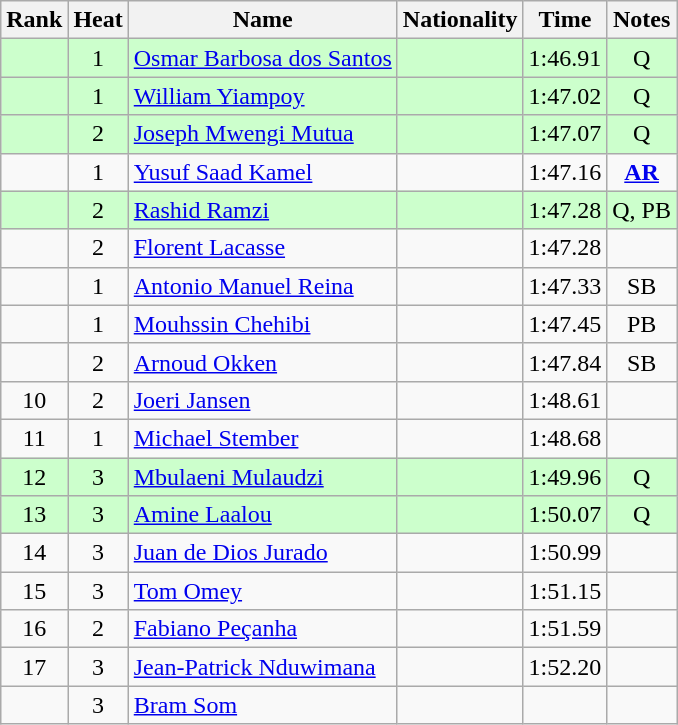<table class="wikitable sortable" style="text-align:center">
<tr>
<th>Rank</th>
<th>Heat</th>
<th>Name</th>
<th>Nationality</th>
<th>Time</th>
<th>Notes</th>
</tr>
<tr bgcolor=ccffcc>
<td></td>
<td>1</td>
<td align="left"><a href='#'>Osmar Barbosa dos Santos</a></td>
<td align=left></td>
<td>1:46.91</td>
<td>Q</td>
</tr>
<tr bgcolor=ccffcc>
<td></td>
<td>1</td>
<td align="left"><a href='#'>William Yiampoy</a></td>
<td align=left></td>
<td>1:47.02</td>
<td>Q</td>
</tr>
<tr bgcolor=ccffcc>
<td></td>
<td>2</td>
<td align="left"><a href='#'>Joseph Mwengi Mutua</a></td>
<td align=left></td>
<td>1:47.07</td>
<td>Q</td>
</tr>
<tr>
<td></td>
<td>1</td>
<td align="left"><a href='#'>Yusuf Saad Kamel</a></td>
<td align=left></td>
<td>1:47.16</td>
<td><strong><a href='#'>AR</a></strong></td>
</tr>
<tr bgcolor=ccffcc>
<td></td>
<td>2</td>
<td align="left"><a href='#'>Rashid Ramzi</a></td>
<td align=left></td>
<td>1:47.28</td>
<td>Q, PB</td>
</tr>
<tr>
<td></td>
<td>2</td>
<td align="left"><a href='#'>Florent Lacasse</a></td>
<td align=left></td>
<td>1:47.28</td>
<td></td>
</tr>
<tr>
<td></td>
<td>1</td>
<td align="left"><a href='#'>Antonio Manuel Reina</a></td>
<td align=left></td>
<td>1:47.33</td>
<td>SB</td>
</tr>
<tr>
<td></td>
<td>1</td>
<td align="left"><a href='#'>Mouhssin Chehibi</a></td>
<td align=left></td>
<td>1:47.45</td>
<td>PB</td>
</tr>
<tr>
<td></td>
<td>2</td>
<td align="left"><a href='#'>Arnoud Okken</a></td>
<td align=left></td>
<td>1:47.84</td>
<td>SB</td>
</tr>
<tr>
<td>10</td>
<td>2</td>
<td align="left"><a href='#'>Joeri Jansen</a></td>
<td align=left></td>
<td>1:48.61</td>
<td></td>
</tr>
<tr>
<td>11</td>
<td>1</td>
<td align="left"><a href='#'>Michael Stember</a></td>
<td align=left></td>
<td>1:48.68</td>
<td></td>
</tr>
<tr bgcolor=ccffcc>
<td>12</td>
<td>3</td>
<td align="left"><a href='#'>Mbulaeni Mulaudzi</a></td>
<td align=left></td>
<td>1:49.96</td>
<td>Q</td>
</tr>
<tr bgcolor=ccffcc>
<td>13</td>
<td>3</td>
<td align="left"><a href='#'>Amine Laalou</a></td>
<td align=left></td>
<td>1:50.07</td>
<td>Q</td>
</tr>
<tr>
<td>14</td>
<td>3</td>
<td align="left"><a href='#'>Juan de Dios Jurado</a></td>
<td align=left></td>
<td>1:50.99</td>
<td></td>
</tr>
<tr>
<td>15</td>
<td>3</td>
<td align="left"><a href='#'>Tom Omey</a></td>
<td align=left></td>
<td>1:51.15</td>
<td></td>
</tr>
<tr>
<td>16</td>
<td>2</td>
<td align="left"><a href='#'>Fabiano Peçanha</a></td>
<td align=left></td>
<td>1:51.59</td>
<td></td>
</tr>
<tr>
<td>17</td>
<td>3</td>
<td align="left"><a href='#'>Jean-Patrick Nduwimana</a></td>
<td align=left></td>
<td>1:52.20</td>
<td></td>
</tr>
<tr>
<td></td>
<td>3</td>
<td align="left"><a href='#'>Bram Som</a></td>
<td align=left></td>
<td></td>
<td></td>
</tr>
</table>
